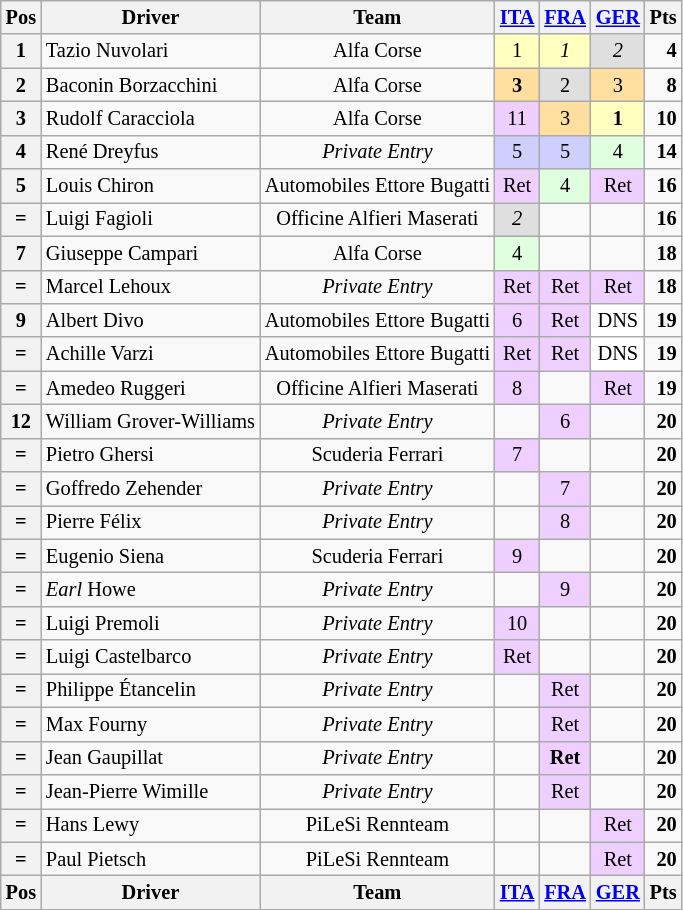<table class="wikitable" style="font-size: 85%; text-align:center">
<tr valign="top">
<th valign="middle">Pos</th>
<th valign="middle">Driver</th>
<th valign="middle">Team</th>
<th><a href='#'>ITA</a><br></th>
<th><a href='#'>FRA</a><br></th>
<th><a href='#'>GER</a><br></th>
<th valign="middle">Pts</th>
</tr>
<tr>
<th>1</th>
<td align="left"> Tazio Nuvolari</td>
<td>Alfa Corse</td>
<td style="background:#ffffbf;">1</td>
<td style="background:#ffffbf;"><em>1</em></td>
<td style="background:#dfdfdf;"><em>2</em></td>
<td align="right"><strong>4</strong></td>
</tr>
<tr>
<th>2</th>
<td align="left"> Baconin Borzacchini</td>
<td>Alfa Corse</td>
<td style="background:#ffdf9f;"><strong>3</strong></td>
<td style="background:#dfdfdf;">2</td>
<td style="background:#ffdf9f;">3</td>
<td align="right"><strong>8</strong></td>
</tr>
<tr>
<th>3</th>
<td align="left"> Rudolf Caracciola</td>
<td>Alfa Corse</td>
<td style="background:#efcfff;">11</td>
<td style="background:#ffdf9f;">3</td>
<td style="background:#ffffbf;"><strong>1</strong></td>
<td align="right"><strong>10</strong></td>
</tr>
<tr>
<th>4</th>
<td align="left"> René Dreyfus</td>
<td><em>Private Entry</em></td>
<td style="background:#cfcfff;">5</td>
<td style="background:#cfcfff;">5</td>
<td style="background:#dfffdf;">4</td>
<td align="right"><strong>14</strong></td>
</tr>
<tr>
<th>5</th>
<td align="left"> Louis Chiron</td>
<td>Automobiles Ettore Bugatti</td>
<td style="background:#efcfff;">Ret</td>
<td style="background:#dfffdf;">4</td>
<td style="background:#efcfff;">Ret</td>
<td align="right"><strong>16</strong></td>
</tr>
<tr>
<th>=</th>
<td align="left"> Luigi Fagioli</td>
<td>Officine Alfieri Maserati</td>
<td style="background:#dfdfdf;"><em>2</em></td>
<td></td>
<td></td>
<td align="right"><strong>16</strong></td>
</tr>
<tr>
<th>7</th>
<td align="left"> Giuseppe Campari</td>
<td>Alfa Corse</td>
<td style="background:#dfffdf;">4</td>
<td></td>
<td></td>
<td align="right"><strong>18</strong></td>
</tr>
<tr>
<th>=</th>
<td align="left"> Marcel Lehoux</td>
<td><em>Private Entry</em></td>
<td style="background:#efcfff;">Ret</td>
<td style="background:#efcfff;">Ret</td>
<td style="background:#efcfff;">Ret</td>
<td align="right"><strong>18</strong></td>
</tr>
<tr>
<th>9</th>
<td align="left"> Albert Divo</td>
<td>Automobiles Ettore Bugatti</td>
<td style="background:#efcfff;">6</td>
<td style="background:#efcfff;">Ret</td>
<td style="background:#ffffff;">DNS</td>
<td align="right"><strong>19</strong></td>
</tr>
<tr>
<th>=</th>
<td align="left"> Achille Varzi</td>
<td>Automobiles Ettore Bugatti</td>
<td style="background:#efcfff;">Ret</td>
<td style="background:#efcfff;">Ret</td>
<td style="background:#ffffff;">DNS</td>
<td align="right"><strong>19</strong></td>
</tr>
<tr>
<th>=</th>
<td align="left"> Amedeo Ruggeri</td>
<td>Officine Alfieri Maserati</td>
<td style="background:#efcfff;">8</td>
<td></td>
<td style="background:#efcfff;">Ret</td>
<td align="right"><strong>19</strong></td>
</tr>
<tr>
<th>12</th>
<td align="left"> William Grover-Williams</td>
<td><em>Private Entry</em></td>
<td></td>
<td style="background:#efcfff;">6</td>
<td></td>
<td align="right"><strong>20</strong></td>
</tr>
<tr>
<th>=</th>
<td align="left"> Pietro Ghersi</td>
<td>Scuderia Ferrari</td>
<td style="background:#efcfff;">7</td>
<td></td>
<td></td>
<td align="right"><strong>20</strong></td>
</tr>
<tr>
<th>=</th>
<td align="left"> Goffredo Zehender</td>
<td><em>Private Entry</em></td>
<td></td>
<td style="background:#efcfff;">7</td>
<td></td>
<td align="right"><strong>20</strong></td>
</tr>
<tr>
<th>=</th>
<td align="left"> Pierre Félix</td>
<td><em>Private Entry</em></td>
<td></td>
<td style="background:#efcfff;">8</td>
<td></td>
<td align="right"><strong>20</strong></td>
</tr>
<tr>
<th>=</th>
<td align="left"> Eugenio Siena</td>
<td>Scuderia Ferrari</td>
<td style="background:#efcfff;">9</td>
<td></td>
<td></td>
<td align="right"><strong>20</strong></td>
</tr>
<tr>
<th>=</th>
<td align="left"> <em>Earl</em> Howe</td>
<td><em>Private Entry</em></td>
<td></td>
<td style="background:#efcfff;">9</td>
<td></td>
<td align="right"><strong>20</strong></td>
</tr>
<tr>
<th>=</th>
<td align="left"> Luigi Premoli</td>
<td><em>Private Entry</em></td>
<td style="background:#efcfff;">10</td>
<td></td>
<td></td>
<td align="right"><strong>20</strong></td>
</tr>
<tr>
<th>=</th>
<td align="left"> Luigi Castelbarco</td>
<td><em>Private Entry</em></td>
<td style="background:#efcfff;">Ret</td>
<td></td>
<td></td>
<td align="right"><strong>20</strong></td>
</tr>
<tr>
<th>=</th>
<td align="left"> Philippe Étancelin</td>
<td><em>Private Entry</em></td>
<td></td>
<td style="background:#efcfff;">Ret</td>
<td></td>
<td align="right"><strong>20</strong></td>
</tr>
<tr>
<th>=</th>
<td align="left"> Max Fourny</td>
<td><em>Private Entry</em></td>
<td></td>
<td style="background:#efcfff;">Ret</td>
<td></td>
<td align="right"><strong>20</strong></td>
</tr>
<tr>
<th>=</th>
<td align="left"> Jean Gaupillat</td>
<td><em>Private Entry</em></td>
<td></td>
<td style="background:#efcfff;"><strong>Ret</strong></td>
<td></td>
<td align="right"><strong>20</strong></td>
</tr>
<tr>
<th>=</th>
<td align="left"> Jean-Pierre Wimille</td>
<td><em>Private Entry</em></td>
<td></td>
<td style="background:#efcfff;">Ret</td>
<td></td>
<td align="right"><strong>20</strong></td>
</tr>
<tr>
<th>=</th>
<td align="left"> Hans Lewy</td>
<td>PiLeSi Rennteam</td>
<td></td>
<td></td>
<td style="background:#efcfff;">Ret</td>
<td align="right"><strong>20</strong></td>
</tr>
<tr>
<th>=</th>
<td align="left"> Paul Pietsch</td>
<td>PiLeSi Rennteam</td>
<td></td>
<td></td>
<td style="background:#efcfff;">Ret</td>
<td align="right"><strong>20</strong></td>
</tr>
<tr valign="top">
<th valign="middle">Pos</th>
<th valign="middle">Driver</th>
<th valign="middle">Team</th>
<th><a href='#'>ITA</a><br></th>
<th><a href='#'>FRA</a><br></th>
<th><a href='#'>GER</a><br></th>
<th valign="middle">Pts</th>
</tr>
</table>
